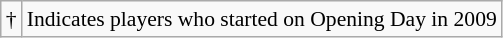<table class="wikitable" style="font-size: 90%;" border="1">
<tr>
<td>†</td>
<td>Indicates players who started on Opening Day in 2009</td>
</tr>
</table>
